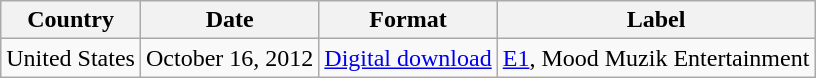<table class="wikitable">
<tr>
<th>Country</th>
<th>Date</th>
<th>Format</th>
<th>Label</th>
</tr>
<tr>
<td>United States</td>
<td>October 16, 2012</td>
<td><a href='#'>Digital download</a></td>
<td><a href='#'>E1</a>, Mood Muzik Entertainment</td>
</tr>
</table>
